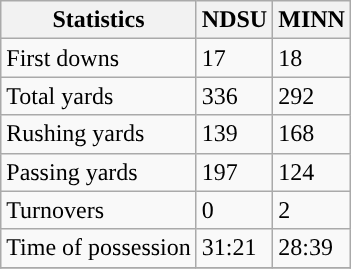<table class="wikitable" style="float: left;">
<tr>
<th>Statistics</th>
<th>NDSU</th>
<th>MINN</th>
</tr>
<tr>
<td>First downs</td>
<td>17</td>
<td>18</td>
</tr>
<tr>
<td>Total yards</td>
<td>336</td>
<td>292</td>
</tr>
<tr>
<td>Rushing yards</td>
<td>139</td>
<td>168</td>
</tr>
<tr>
<td>Passing yards</td>
<td>197</td>
<td>124</td>
</tr>
<tr>
<td>Turnovers</td>
<td>0</td>
<td>2</td>
</tr>
<tr>
<td>Time of possession</td>
<td>31:21</td>
<td>28:39</td>
</tr>
<tr>
</tr>
</table>
